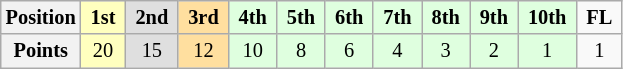<table class="wikitable" style="font-size:85%; text-align:center">
<tr>
<th>Position</th>
<td style="background:#ffffbf;"> <strong>1st</strong> </td>
<td style="background:#dfdfdf;"> <strong>2nd</strong> </td>
<td style="background:#ffdf9f;"> <strong>3rd</strong> </td>
<td style="background:#dfffdf;"> <strong>4th</strong> </td>
<td style="background:#dfffdf;"> <strong>5th</strong> </td>
<td style="background:#dfffdf;"> <strong>6th</strong> </td>
<td style="background:#dfffdf;"> <strong>7th</strong> </td>
<td style="background:#dfffdf;"> <strong>8th</strong> </td>
<td style="background:#dfffdf;"> <strong>9th</strong> </td>
<td style="background:#dfffdf;"> <strong>10th</strong> </td>
<td> <strong>FL</strong> </td>
</tr>
<tr>
<th>Points</th>
<td style="background:#ffffbf;">20</td>
<td style="background:#dfdfdf;">15</td>
<td style="background:#ffdf9f;">12</td>
<td style="background:#dfffdf;">10</td>
<td style="background:#dfffdf;">8</td>
<td style="background:#dfffdf;">6</td>
<td style="background:#dfffdf;">4</td>
<td style="background:#dfffdf;">3</td>
<td style="background:#dfffdf;">2</td>
<td style="background:#dfffdf;">1</td>
<td>1</td>
</tr>
</table>
